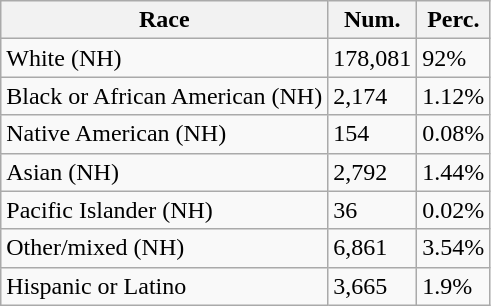<table class="wikitable">
<tr>
<th>Race</th>
<th>Num.</th>
<th>Perc.</th>
</tr>
<tr>
<td>White (NH)</td>
<td>178,081</td>
<td>92%</td>
</tr>
<tr>
<td>Black or African American (NH)</td>
<td>2,174</td>
<td>1.12%</td>
</tr>
<tr>
<td>Native American (NH)</td>
<td>154</td>
<td>0.08%</td>
</tr>
<tr>
<td>Asian (NH)</td>
<td>2,792</td>
<td>1.44%</td>
</tr>
<tr>
<td>Pacific Islander (NH)</td>
<td>36</td>
<td>0.02%</td>
</tr>
<tr>
<td>Other/mixed (NH)</td>
<td>6,861</td>
<td>3.54%</td>
</tr>
<tr>
<td>Hispanic or Latino</td>
<td>3,665</td>
<td>1.9%</td>
</tr>
</table>
